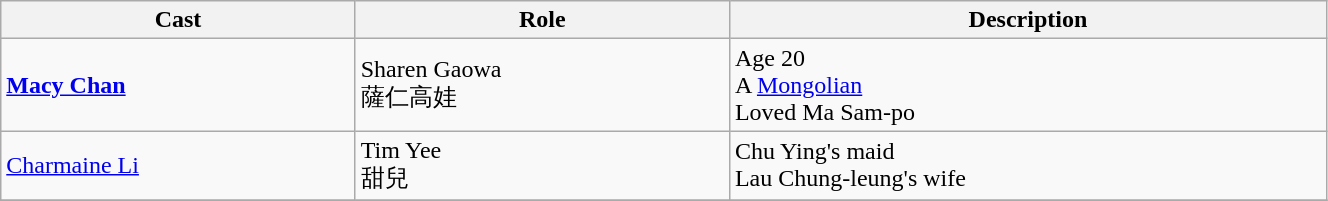<table class="wikitable" width="70%">
<tr>
<th>Cast</th>
<th>Role</th>
<th>Description</th>
</tr>
<tr>
<td><strong><a href='#'>Macy Chan</a></strong></td>
<td>Sharen Gaowa<br>薩仁高娃</td>
<td>Age 20<br>A <a href='#'>Mongolian</a><br>Loved Ma Sam-po</td>
</tr>
<tr>
<td><a href='#'>Charmaine Li</a></td>
<td>Tim Yee<br>甜兒</td>
<td>Chu Ying's maid<br>Lau Chung-leung's wife</td>
</tr>
<tr>
</tr>
</table>
